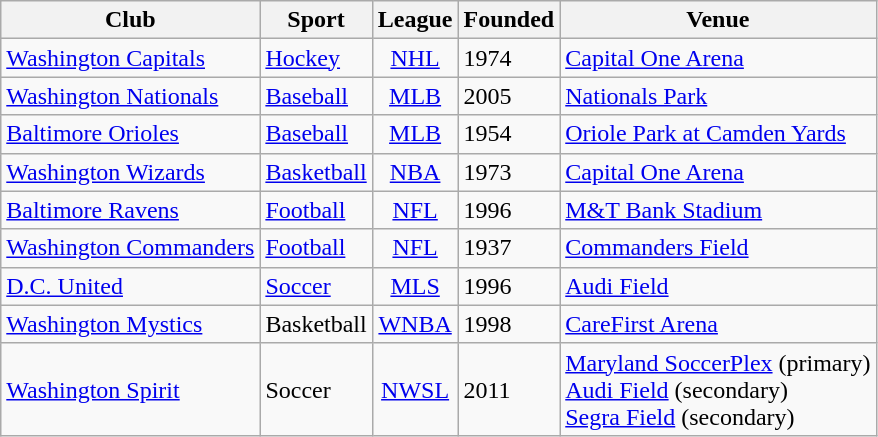<table class="wikitable sortable">
<tr>
<th>Club</th>
<th>Sport</th>
<th>League</th>
<th>Founded</th>
<th>Venue</th>
</tr>
<tr>
<td><a href='#'>Washington Capitals</a></td>
<td><a href='#'>Hockey</a></td>
<td align=center><a href='#'>NHL</a></td>
<td>1974</td>
<td><a href='#'>Capital One Arena</a><br></td>
</tr>
<tr>
<td><a href='#'>Washington Nationals</a></td>
<td><a href='#'>Baseball</a></td>
<td align=center><a href='#'>MLB</a></td>
<td>2005</td>
<td><a href='#'>Nationals Park</a><br></td>
</tr>
<tr>
<td><a href='#'>Baltimore Orioles</a></td>
<td><a href='#'>Baseball</a></td>
<td align=center><a href='#'>MLB</a></td>
<td>1954</td>
<td><a href='#'>Oriole Park at Camden Yards</a><br></td>
</tr>
<tr>
<td><a href='#'>Washington Wizards</a></td>
<td><a href='#'>Basketball</a></td>
<td align=center><a href='#'>NBA</a></td>
<td>1973</td>
<td><a href='#'>Capital One Arena</a><br></td>
</tr>
<tr>
<td><a href='#'>Baltimore Ravens</a></td>
<td><a href='#'>Football</a></td>
<td align=center><a href='#'>NFL</a></td>
<td>1996</td>
<td><a href='#'>M&T Bank Stadium</a><br></td>
</tr>
<tr>
<td><a href='#'>Washington Commanders</a></td>
<td><a href='#'>Football</a></td>
<td align=center><a href='#'>NFL</a></td>
<td>1937</td>
<td><a href='#'>Commanders Field</a><br></td>
</tr>
<tr>
<td><a href='#'>D.C. United</a></td>
<td><a href='#'>Soccer</a></td>
<td align=center><a href='#'>MLS</a></td>
<td>1996</td>
<td><a href='#'>Audi Field</a><br></td>
</tr>
<tr>
<td><a href='#'>Washington Mystics</a></td>
<td>Basketball</td>
<td align=center><a href='#'>WNBA</a></td>
<td>1998</td>
<td><a href='#'>CareFirst Arena</a><br></td>
</tr>
<tr>
<td><a href='#'>Washington Spirit</a></td>
<td>Soccer</td>
<td align=center><a href='#'>NWSL</a></td>
<td>2011</td>
<td><a href='#'>Maryland SoccerPlex</a> (primary)<br><a href='#'>Audi Field</a> (secondary)<br><a href='#'>Segra Field</a> (secondary)<br></td>
</tr>
</table>
